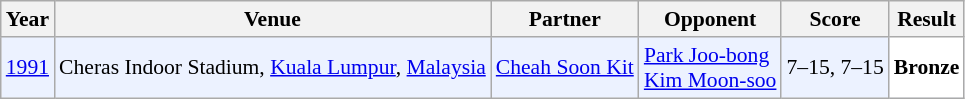<table class="sortable wikitable" style="font-size: 90%;">
<tr>
<th>Year</th>
<th>Venue</th>
<th>Partner</th>
<th>Opponent</th>
<th>Score</th>
<th>Result</th>
</tr>
<tr style="background:#ECF2FF">
<td align="center"><a href='#'>1991</a></td>
<td align="left">Cheras Indoor Stadium, <a href='#'>Kuala Lumpur</a>, <a href='#'>Malaysia</a></td>
<td align="left"> <a href='#'>Cheah Soon Kit</a></td>
<td align="left"> <a href='#'>Park Joo-bong</a> <br>  <a href='#'>Kim Moon-soo</a></td>
<td align="left">7–15, 7–15</td>
<td style="text-align:left; background:white"> <strong>Bronze</strong></td>
</tr>
</table>
